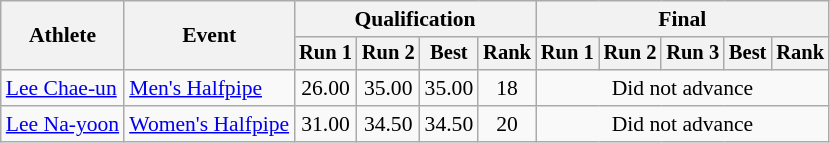<table class=wikitable style=font-size:90%;text-align:center>
<tr>
<th rowspan=2>Athlete</th>
<th rowspan=2>Event</th>
<th colspan=4>Qualification</th>
<th colspan=5>Final</th>
</tr>
<tr style=font-size:95%>
<th>Run 1</th>
<th>Run 2</th>
<th>Best</th>
<th>Rank</th>
<th>Run 1</th>
<th>Run 2</th>
<th>Run 3</th>
<th>Best</th>
<th>Rank</th>
</tr>
<tr>
<td align=left><a href='#'>Lee Chae-un</a></td>
<td align=left><a href='#'>Men's Halfpipe</a></td>
<td>26.00</td>
<td>35.00</td>
<td>35.00</td>
<td>18</td>
<td colspan=5>Did not advance</td>
</tr>
<tr>
<td align=left><a href='#'>Lee Na-yoon</a></td>
<td align=left><a href='#'>Women's Halfpipe</a></td>
<td>31.00</td>
<td>34.50</td>
<td>34.50</td>
<td>20</td>
<td colspan=5>Did not advance</td>
</tr>
</table>
